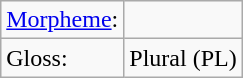<table class="wikitable">
<tr>
<td><a href='#'>Morpheme</a>:</td>
<td></td>
</tr>
<tr>
<td>Gloss:</td>
<td>Plural (PL)</td>
</tr>
</table>
